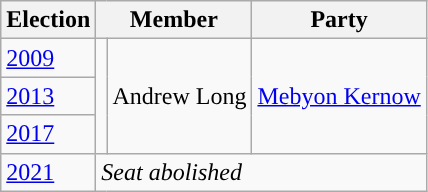<table class="wikitable">
<tr>
<th>Election</th>
<th colspan="2">Member</th>
<th>Party</th>
</tr>
<tr>
<td><a href='#'>2009</a></td>
<td rowspan="3" style="background-color: "></td>
<td rowspan="3">Andrew Long</td>
<td rowspan="3"><a href='#'>Mebyon Kernow</a></td>
</tr>
<tr>
<td><a href='#'>2013</a></td>
</tr>
<tr>
<td><a href='#'>2017</a></td>
</tr>
<tr>
<td><a href='#'>2021</a></td>
<td colspan="3"><em>Seat abolished</em></td>
</tr>
</table>
